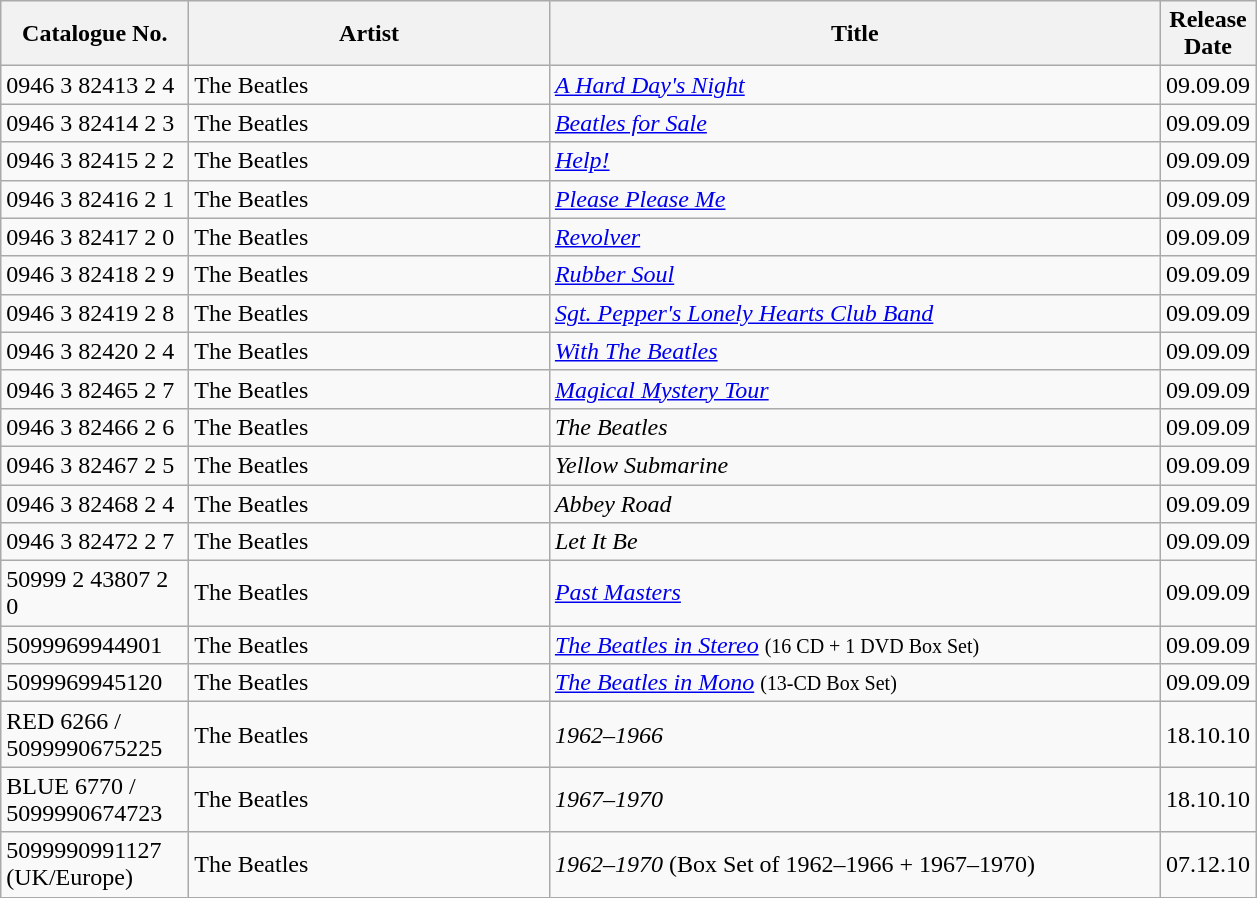<table class="wikitable" style="text-align:left;">
<tr>
<th style="width:118px;"><strong>Catalogue No.</strong></th>
<th style="width:233px;"><strong>Artist</strong></th>
<th style="width:400px;"><strong>Title</strong></th>
<th style="width:55px;"><strong>Release Date</strong></th>
</tr>
<tr>
<td>0946 3 82413 2 4</td>
<td>The Beatles</td>
<td><em><a href='#'>A Hard Day's Night</a></em></td>
<td align=center>09.09.09</td>
</tr>
<tr>
<td>0946 3 82414 2 3</td>
<td>The Beatles</td>
<td><em><a href='#'>Beatles for Sale</a></em></td>
<td align=center>09.09.09</td>
</tr>
<tr>
<td>0946 3 82415 2 2</td>
<td>The Beatles</td>
<td><em><a href='#'>Help!</a></em></td>
<td align=center>09.09.09</td>
</tr>
<tr>
<td>0946 3 82416 2 1</td>
<td>The Beatles</td>
<td><em><a href='#'>Please Please Me</a></em></td>
<td align=center>09.09.09</td>
</tr>
<tr>
<td>0946 3 82417 2 0</td>
<td>The Beatles</td>
<td><em><a href='#'>Revolver</a></em></td>
<td align=center>09.09.09</td>
</tr>
<tr>
<td>0946 3 82418 2 9</td>
<td>The Beatles</td>
<td><em><a href='#'>Rubber Soul</a></em></td>
<td align=center>09.09.09</td>
</tr>
<tr>
<td>0946 3 82419 2 8</td>
<td>The Beatles</td>
<td><em><a href='#'>Sgt. Pepper's Lonely Hearts Club Band</a></em></td>
<td align=center>09.09.09</td>
</tr>
<tr>
<td>0946 3 82420 2 4</td>
<td>The Beatles</td>
<td><em><a href='#'>With The Beatles</a></em></td>
<td align=center>09.09.09</td>
</tr>
<tr>
<td>0946 3 82465 2 7</td>
<td>The Beatles</td>
<td><em><a href='#'>Magical Mystery Tour</a></em></td>
<td align=center>09.09.09</td>
</tr>
<tr>
<td>0946 3 82466 2 6</td>
<td>The Beatles</td>
<td><em>The Beatles</em></td>
<td align=center>09.09.09</td>
</tr>
<tr>
<td>0946 3 82467 2 5</td>
<td>The Beatles</td>
<td><em>Yellow Submarine</em></td>
<td align=center>09.09.09</td>
</tr>
<tr>
<td>0946 3 82468 2 4</td>
<td>The Beatles</td>
<td><em>Abbey Road</em></td>
<td align=center>09.09.09</td>
</tr>
<tr>
<td>0946 3 82472 2 7</td>
<td>The Beatles</td>
<td><em>Let It Be</em></td>
<td align=center>09.09.09</td>
</tr>
<tr>
<td>50999 2 43807 2 0</td>
<td>The Beatles</td>
<td><em><a href='#'>Past Masters</a></em></td>
<td align=center>09.09.09</td>
</tr>
<tr>
<td>5099969944901</td>
<td>The Beatles</td>
<td><em><a href='#'>The Beatles in Stereo</a></em> <small> (16 CD + 1 DVD Box Set) </small> </td>
<td align=center>09.09.09</td>
</tr>
<tr>
<td>5099969945120</td>
<td>The Beatles</td>
<td><em><a href='#'>The Beatles in Mono</a></em> <small> (13-CD Box Set) </small></td>
<td align=center>09.09.09</td>
</tr>
<tr>
<td>RED 6266 / 5099990675225</td>
<td>The Beatles</td>
<td><em>1962–1966</em></td>
<td align=center>18.10.10</td>
</tr>
<tr>
<td>BLUE 6770 / 5099990674723</td>
<td>The Beatles</td>
<td><em>1967–1970</em></td>
<td align=center>18.10.10</td>
</tr>
<tr>
<td>5099990991127 (UK/Europe)</td>
<td>The Beatles</td>
<td><em>1962–1970</em> (Box Set of 1962–1966 + 1967–1970)</td>
<td align=center>07.12.10</td>
</tr>
</table>
